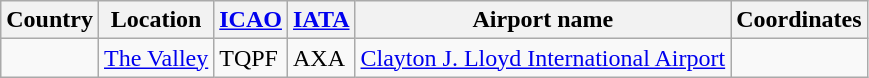<table class="wikitable sortable">
<tr>
<th>Country</th>
<th>Location</th>
<th><a href='#'>ICAO</a></th>
<th><a href='#'>IATA</a></th>
<th>Airport name</th>
<th>Coordinates</th>
</tr>
<tr valign=top>
<td></td>
<td><a href='#'>The Valley</a></td>
<td>TQPF</td>
<td>AXA</td>
<td><a href='#'>Clayton J. Lloyd International Airport</a></td>
<td></td>
</tr>
</table>
